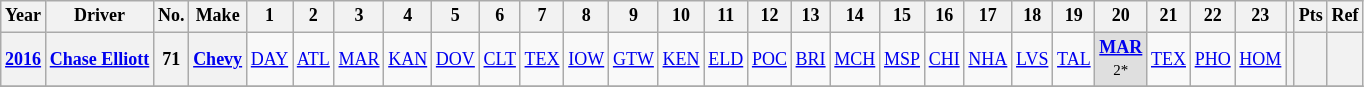<table class="wikitable" style="text-align:center; font-size:75%">
<tr>
<th>Year</th>
<th>Driver</th>
<th>No.</th>
<th>Make</th>
<th>1</th>
<th>2</th>
<th>3</th>
<th>4</th>
<th>5</th>
<th>6</th>
<th>7</th>
<th>8</th>
<th>9</th>
<th>10</th>
<th>11</th>
<th>12</th>
<th>13</th>
<th>14</th>
<th>15</th>
<th>16</th>
<th>17</th>
<th>18</th>
<th>19</th>
<th>20</th>
<th>21</th>
<th>22</th>
<th>23</th>
<th></th>
<th>Pts</th>
<th>Ref</th>
</tr>
<tr>
<th><a href='#'>2016</a></th>
<th><a href='#'>Chase Elliott</a></th>
<th>71</th>
<th><a href='#'>Chevy</a></th>
<td><a href='#'>DAY</a></td>
<td><a href='#'>ATL</a></td>
<td><a href='#'>MAR</a></td>
<td><a href='#'>KAN</a></td>
<td><a href='#'>DOV</a></td>
<td><a href='#'>CLT</a></td>
<td><a href='#'>TEX</a></td>
<td><a href='#'>IOW</a></td>
<td><a href='#'>GTW</a></td>
<td><a href='#'>KEN</a></td>
<td><a href='#'>ELD</a></td>
<td><a href='#'>POC</a></td>
<td><a href='#'>BRI</a></td>
<td><a href='#'>MCH</a></td>
<td><a href='#'>MSP</a></td>
<td><a href='#'>CHI</a></td>
<td><a href='#'>NHA</a></td>
<td><a href='#'>LVS</a></td>
<td><a href='#'>TAL</a></td>
<td style="background:#DFDFDF;"><strong><a href='#'>MAR</a></strong><br><small>2*</small></td>
<td><a href='#'>TEX</a></td>
<td><a href='#'>PHO</a></td>
<td><a href='#'>HOM</a></td>
<th></th>
<th></th>
<th></th>
</tr>
<tr>
</tr>
</table>
